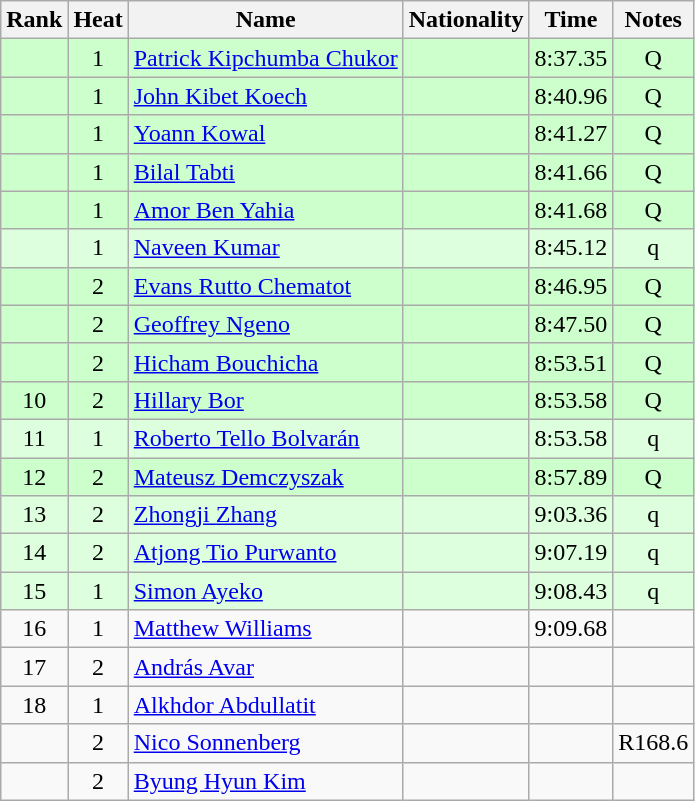<table class="wikitable sortable" style="text-align:center">
<tr>
<th>Rank</th>
<th>Heat</th>
<th>Name</th>
<th>Nationality</th>
<th>Time</th>
<th>Notes</th>
</tr>
<tr bgcolor=ccffcc>
<td></td>
<td>1</td>
<td align=left><a href='#'>Patrick Kipchumba Chukor</a></td>
<td align=left></td>
<td>8:37.35</td>
<td>Q</td>
</tr>
<tr bgcolor=ccffcc>
<td></td>
<td>1</td>
<td align=left><a href='#'>John Kibet Koech</a></td>
<td align=left></td>
<td>8:40.96</td>
<td>Q</td>
</tr>
<tr bgcolor=ccffcc>
<td></td>
<td>1</td>
<td align=left><a href='#'>Yoann Kowal</a></td>
<td align=left></td>
<td>8:41.27</td>
<td>Q</td>
</tr>
<tr bgcolor=ccffcc>
<td></td>
<td>1</td>
<td align=left><a href='#'>Bilal Tabti</a></td>
<td align=left></td>
<td>8:41.66</td>
<td>Q</td>
</tr>
<tr bgcolor=ccffcc>
<td></td>
<td>1</td>
<td align=left><a href='#'>Amor Ben Yahia</a></td>
<td align=left></td>
<td>8:41.68</td>
<td>Q</td>
</tr>
<tr bgcolor=ddffdd>
<td></td>
<td>1</td>
<td align=left><a href='#'>Naveen Kumar</a></td>
<td align=left></td>
<td>8:45.12</td>
<td>q</td>
</tr>
<tr bgcolor=ccffcc>
<td></td>
<td>2</td>
<td align=left><a href='#'>Evans Rutto Chematot</a></td>
<td align=left></td>
<td>8:46.95</td>
<td>Q</td>
</tr>
<tr bgcolor=ccffcc>
<td></td>
<td>2</td>
<td align=left><a href='#'>Geoffrey Ngeno</a></td>
<td align=left></td>
<td>8:47.50</td>
<td>Q</td>
</tr>
<tr bgcolor=ccffcc>
<td></td>
<td>2</td>
<td align=left><a href='#'>Hicham Bouchicha</a></td>
<td align=left></td>
<td>8:53.51</td>
<td>Q</td>
</tr>
<tr bgcolor=ccffcc>
<td>10</td>
<td>2</td>
<td align=left><a href='#'>Hillary Bor</a></td>
<td align=left></td>
<td>8:53.58</td>
<td>Q</td>
</tr>
<tr bgcolor=ddffdd>
<td>11</td>
<td>1</td>
<td align=left><a href='#'>Roberto Tello Bolvarán</a></td>
<td align=left></td>
<td>8:53.58</td>
<td>q</td>
</tr>
<tr bgcolor=ccffcc>
<td>12</td>
<td>2</td>
<td align=left><a href='#'>Mateusz Demczyszak</a></td>
<td align=left></td>
<td>8:57.89</td>
<td>Q</td>
</tr>
<tr bgcolor=ddffdd>
<td>13</td>
<td>2</td>
<td align=left><a href='#'>Zhongji Zhang</a></td>
<td align=left></td>
<td>9:03.36</td>
<td>q</td>
</tr>
<tr bgcolor=ddffdd>
<td>14</td>
<td>2</td>
<td align=left><a href='#'>Atjong Tio Purwanto</a></td>
<td align=left></td>
<td>9:07.19</td>
<td>q</td>
</tr>
<tr bgcolor=ddffdd>
<td>15</td>
<td>1</td>
<td align=left><a href='#'>Simon Ayeko</a></td>
<td align=left></td>
<td>9:08.43</td>
<td>q</td>
</tr>
<tr>
<td>16</td>
<td>1</td>
<td align=left><a href='#'>Matthew Williams</a></td>
<td align=left></td>
<td>9:09.68</td>
<td></td>
</tr>
<tr>
<td>17</td>
<td>2</td>
<td align=left><a href='#'>András Avar</a></td>
<td align=left></td>
<td></td>
<td></td>
</tr>
<tr>
<td>18</td>
<td>1</td>
<td align=left><a href='#'>Alkhdor Abdullatit</a></td>
<td align=left></td>
<td></td>
<td></td>
</tr>
<tr>
<td></td>
<td>2</td>
<td align=left><a href='#'>Nico Sonnenberg</a></td>
<td align=left></td>
<td></td>
<td>R168.6</td>
</tr>
<tr>
<td></td>
<td>2</td>
<td align=left><a href='#'>Byung Hyun Kim</a></td>
<td align=left></td>
<td></td>
<td></td>
</tr>
</table>
